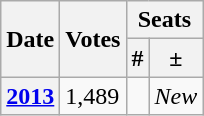<table class="wikitable">
<tr>
<th rowspan="2">Date</th>
<th rowspan="2">Votes</th>
<th colspan="2">Seats</th>
</tr>
<tr>
<th>#</th>
<th>±</th>
</tr>
<tr>
<th><a href='#'>2013</a></th>
<td>1,489</td>
<td></td>
<td><em>New</em></td>
</tr>
</table>
